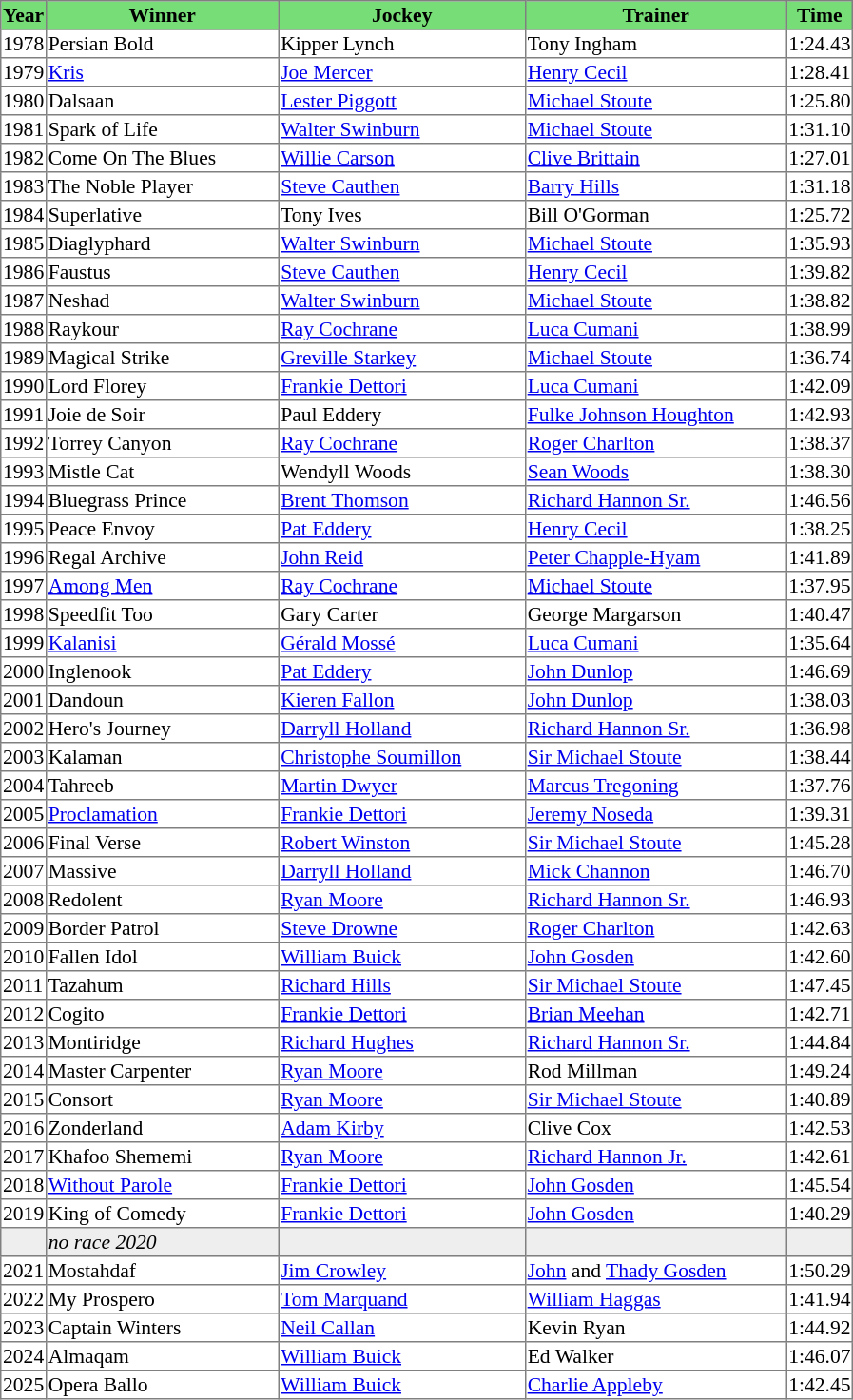<table class = "sortable" | border="1" style="border-collapse: collapse; font-size:90%">
<tr bgcolor="#77dd77" align="center">
<th>Year</th>
<th>Winner</th>
<th>Jockey</th>
<th>Trainer</th>
<th>Time</th>
</tr>
<tr>
<td>1978</td>
<td width=160px>Persian Bold</td>
<td width=170px>Kipper Lynch</td>
<td width=180px>Tony Ingham</td>
<td>1:24.43</td>
</tr>
<tr>
<td>1979</td>
<td><a href='#'>Kris</a></td>
<td><a href='#'>Joe Mercer</a></td>
<td><a href='#'>Henry Cecil</a></td>
<td>1:28.41</td>
</tr>
<tr>
<td>1980</td>
<td>Dalsaan</td>
<td><a href='#'>Lester Piggott</a></td>
<td><a href='#'>Michael Stoute</a></td>
<td>1:25.80</td>
</tr>
<tr>
<td>1981</td>
<td>Spark of Life</td>
<td><a href='#'>Walter Swinburn</a></td>
<td><a href='#'>Michael Stoute</a></td>
<td>1:31.10</td>
</tr>
<tr>
<td>1982</td>
<td>Come On The Blues</td>
<td><a href='#'>Willie Carson</a></td>
<td><a href='#'>Clive Brittain</a></td>
<td>1:27.01</td>
</tr>
<tr>
<td>1983</td>
<td>The Noble Player</td>
<td><a href='#'>Steve Cauthen</a></td>
<td><a href='#'>Barry Hills</a></td>
<td>1:31.18</td>
</tr>
<tr>
<td>1984</td>
<td>Superlative</td>
<td>Tony Ives</td>
<td>Bill O'Gorman</td>
<td>1:25.72</td>
</tr>
<tr>
<td>1985</td>
<td>Diaglyphard</td>
<td><a href='#'>Walter Swinburn</a></td>
<td><a href='#'>Michael Stoute</a></td>
<td>1:35.93</td>
</tr>
<tr>
<td>1986</td>
<td>Faustus</td>
<td><a href='#'>Steve Cauthen</a></td>
<td><a href='#'>Henry Cecil</a></td>
<td>1:39.82</td>
</tr>
<tr>
<td>1987</td>
<td>Neshad</td>
<td><a href='#'>Walter Swinburn</a></td>
<td><a href='#'>Michael Stoute</a></td>
<td>1:38.82</td>
</tr>
<tr>
<td>1988</td>
<td>Raykour</td>
<td><a href='#'>Ray Cochrane</a></td>
<td><a href='#'>Luca Cumani</a></td>
<td>1:38.99</td>
</tr>
<tr>
<td>1989</td>
<td>Magical Strike</td>
<td><a href='#'>Greville Starkey</a></td>
<td><a href='#'>Michael Stoute</a></td>
<td>1:36.74</td>
</tr>
<tr>
<td>1990</td>
<td>Lord Florey</td>
<td><a href='#'>Frankie Dettori</a></td>
<td><a href='#'>Luca Cumani</a></td>
<td>1:42.09</td>
</tr>
<tr>
<td>1991</td>
<td>Joie de Soir</td>
<td>Paul Eddery</td>
<td><a href='#'>Fulke Johnson Houghton</a></td>
<td>1:42.93</td>
</tr>
<tr>
<td>1992</td>
<td>Torrey Canyon</td>
<td><a href='#'>Ray Cochrane</a></td>
<td><a href='#'>Roger Charlton</a></td>
<td>1:38.37</td>
</tr>
<tr>
<td>1993</td>
<td>Mistle Cat</td>
<td>Wendyll Woods</td>
<td><a href='#'>Sean Woods</a></td>
<td>1:38.30</td>
</tr>
<tr>
<td>1994</td>
<td>Bluegrass Prince</td>
<td><a href='#'>Brent Thomson</a></td>
<td><a href='#'>Richard Hannon Sr.</a></td>
<td>1:46.56</td>
</tr>
<tr>
<td>1995</td>
<td>Peace Envoy</td>
<td><a href='#'>Pat Eddery</a></td>
<td><a href='#'>Henry Cecil</a></td>
<td>1:38.25</td>
</tr>
<tr>
<td>1996</td>
<td>Regal Archive</td>
<td><a href='#'>John Reid</a></td>
<td><a href='#'>Peter Chapple-Hyam</a></td>
<td>1:41.89</td>
</tr>
<tr>
<td>1997</td>
<td><a href='#'>Among Men</a></td>
<td><a href='#'>Ray Cochrane</a></td>
<td><a href='#'>Michael Stoute</a></td>
<td>1:37.95</td>
</tr>
<tr>
<td>1998</td>
<td>Speedfit Too</td>
<td>Gary Carter</td>
<td>George Margarson</td>
<td>1:40.47</td>
</tr>
<tr>
<td>1999</td>
<td><a href='#'>Kalanisi</a></td>
<td><a href='#'>Gérald Mossé</a></td>
<td><a href='#'>Luca Cumani</a></td>
<td>1:35.64</td>
</tr>
<tr>
<td>2000</td>
<td>Inglenook</td>
<td><a href='#'>Pat Eddery</a></td>
<td><a href='#'>John Dunlop</a></td>
<td>1:46.69</td>
</tr>
<tr>
<td>2001</td>
<td>Dandoun</td>
<td><a href='#'>Kieren Fallon</a></td>
<td><a href='#'>John Dunlop</a></td>
<td>1:38.03</td>
</tr>
<tr>
<td>2002</td>
<td>Hero's Journey</td>
<td><a href='#'>Darryll Holland</a></td>
<td><a href='#'>Richard Hannon Sr.</a></td>
<td>1:36.98</td>
</tr>
<tr>
<td>2003</td>
<td>Kalaman </td>
<td><a href='#'>Christophe Soumillon</a></td>
<td><a href='#'>Sir Michael Stoute</a></td>
<td>1:38.44</td>
</tr>
<tr>
<td>2004</td>
<td>Tahreeb</td>
<td><a href='#'>Martin Dwyer</a></td>
<td><a href='#'>Marcus Tregoning</a></td>
<td>1:37.76</td>
</tr>
<tr>
<td>2005</td>
<td><a href='#'>Proclamation</a></td>
<td><a href='#'>Frankie Dettori</a></td>
<td><a href='#'>Jeremy Noseda</a></td>
<td>1:39.31</td>
</tr>
<tr>
<td>2006</td>
<td>Final Verse</td>
<td><a href='#'>Robert Winston</a></td>
<td><a href='#'>Sir Michael Stoute</a></td>
<td>1:45.28</td>
</tr>
<tr>
<td>2007</td>
<td>Massive</td>
<td><a href='#'>Darryll Holland</a></td>
<td><a href='#'>Mick Channon</a></td>
<td>1:46.70</td>
</tr>
<tr>
<td>2008</td>
<td>Redolent</td>
<td><a href='#'>Ryan Moore</a></td>
<td><a href='#'>Richard Hannon Sr.</a></td>
<td>1:46.93</td>
</tr>
<tr>
<td>2009</td>
<td>Border Patrol</td>
<td><a href='#'>Steve Drowne</a></td>
<td><a href='#'>Roger Charlton</a></td>
<td>1:42.63</td>
</tr>
<tr>
<td>2010</td>
<td>Fallen Idol</td>
<td><a href='#'>William Buick</a></td>
<td><a href='#'>John Gosden</a></td>
<td>1:42.60</td>
</tr>
<tr>
<td>2011</td>
<td>Tazahum</td>
<td><a href='#'>Richard Hills</a></td>
<td><a href='#'>Sir Michael Stoute</a></td>
<td>1:47.45</td>
</tr>
<tr>
<td>2012</td>
<td>Cogito</td>
<td><a href='#'>Frankie Dettori</a></td>
<td><a href='#'>Brian Meehan</a></td>
<td>1:42.71</td>
</tr>
<tr>
<td>2013</td>
<td>Montiridge</td>
<td><a href='#'>Richard Hughes</a></td>
<td><a href='#'>Richard Hannon Sr.</a></td>
<td>1:44.84</td>
</tr>
<tr>
<td>2014</td>
<td>Master Carpenter</td>
<td><a href='#'>Ryan Moore</a></td>
<td>Rod Millman</td>
<td>1:49.24</td>
</tr>
<tr>
<td>2015</td>
<td>Consort</td>
<td><a href='#'>Ryan Moore</a></td>
<td><a href='#'>Sir Michael Stoute</a></td>
<td>1:40.89</td>
</tr>
<tr>
<td>2016</td>
<td>Zonderland</td>
<td><a href='#'>Adam Kirby</a></td>
<td>Clive Cox</td>
<td>1:42.53</td>
</tr>
<tr>
<td>2017</td>
<td>Khafoo Shememi</td>
<td><a href='#'>Ryan Moore</a></td>
<td><a href='#'>Richard Hannon Jr.</a></td>
<td>1:42.61</td>
</tr>
<tr>
<td>2018</td>
<td><a href='#'>Without Parole</a></td>
<td><a href='#'>Frankie Dettori</a></td>
<td><a href='#'>John Gosden</a></td>
<td>1:45.54</td>
</tr>
<tr>
<td>2019</td>
<td>King of Comedy</td>
<td><a href='#'>Frankie Dettori</a></td>
<td><a href='#'>John Gosden</a></td>
<td>1:40.29</td>
</tr>
<tr bgcolor="#eeeeee">
<td data-sort-value="2020"></td>
<td><em>no race 2020</em> </td>
<td></td>
<td></td>
<td></td>
</tr>
<tr>
<td>2021</td>
<td>Mostahdaf</td>
<td><a href='#'>Jim Crowley</a></td>
<td><a href='#'>John</a> and <a href='#'>Thady Gosden</a></td>
<td>1:50.29</td>
</tr>
<tr>
<td>2022</td>
<td>My Prospero</td>
<td><a href='#'>Tom Marquand</a></td>
<td><a href='#'>William Haggas</a></td>
<td>1:41.94</td>
</tr>
<tr>
<td>2023</td>
<td>Captain Winters</td>
<td><a href='#'>Neil Callan</a></td>
<td>Kevin Ryan</td>
<td>1:44.92</td>
</tr>
<tr>
<td>2024</td>
<td>Almaqam</td>
<td><a href='#'>William Buick</a></td>
<td>Ed Walker</td>
<td>1:46.07</td>
</tr>
<tr>
<td>2025</td>
<td>Opera Ballo</td>
<td><a href='#'>William Buick</a></td>
<td><a href='#'>Charlie Appleby</a></td>
<td>1:42.45</td>
</tr>
</table>
